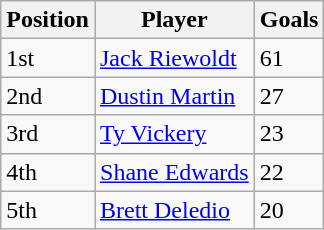<table class="wikitable">
<tr>
<th>Position</th>
<th>Player</th>
<th>Goals</th>
</tr>
<tr>
<td>1st</td>
<td><a href='#'>Jack Riewoldt</a></td>
<td>61</td>
</tr>
<tr>
<td>2nd</td>
<td><a href='#'>Dustin Martin</a></td>
<td>27</td>
</tr>
<tr>
<td>3rd</td>
<td><a href='#'>Ty Vickery</a></td>
<td>23</td>
</tr>
<tr>
<td>4th</td>
<td><a href='#'>Shane Edwards</a></td>
<td>22</td>
</tr>
<tr>
<td>5th</td>
<td><a href='#'>Brett Deledio</a></td>
<td>20</td>
</tr>
</table>
